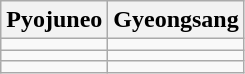<table class="wikitable">
<tr>
<th>Pyojuneo</th>
<th>Gyeongsang</th>
</tr>
<tr>
<td></td>
<td></td>
</tr>
<tr>
<td></td>
<td></td>
</tr>
<tr>
<td></td>
<td></td>
</tr>
</table>
